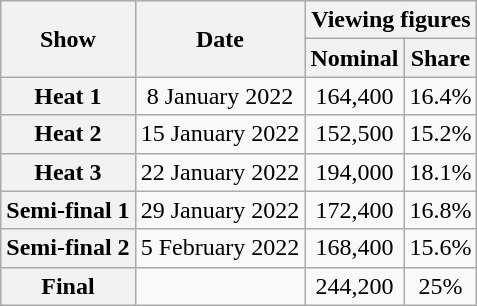<table class="wikitable plainrowheaders sortable" style="text-align:center">
<tr>
<th scope=col rowspan="2">Show</th>
<th scope=col rowspan="2">Date</th>
<th scope=col colspan="2">Viewing figures</th>
</tr>
<tr>
<th scope=col>Nominal</th>
<th scope=col>Share</th>
</tr>
<tr>
<th scope="row">Heat 1</th>
<td>8 January 2022</td>
<td>164,400</td>
<td>16.4%</td>
</tr>
<tr>
<th scope="row">Heat 2</th>
<td>15 January 2022</td>
<td>152,500</td>
<td>15.2%</td>
</tr>
<tr>
<th scope="row">Heat 3</th>
<td>22 January 2022</td>
<td>194,000</td>
<td>18.1%</td>
</tr>
<tr>
<th scope="row">Semi-final 1</th>
<td>29 January 2022</td>
<td>172,400</td>
<td>16.8%</td>
</tr>
<tr>
<th scope="row">Semi-final 2</th>
<td>5 February 2022</td>
<td>168,400</td>
<td>15.6%</td>
</tr>
<tr>
<th scope="row">Final</th>
<td></td>
<td>244,200</td>
<td>25%</td>
</tr>
</table>
